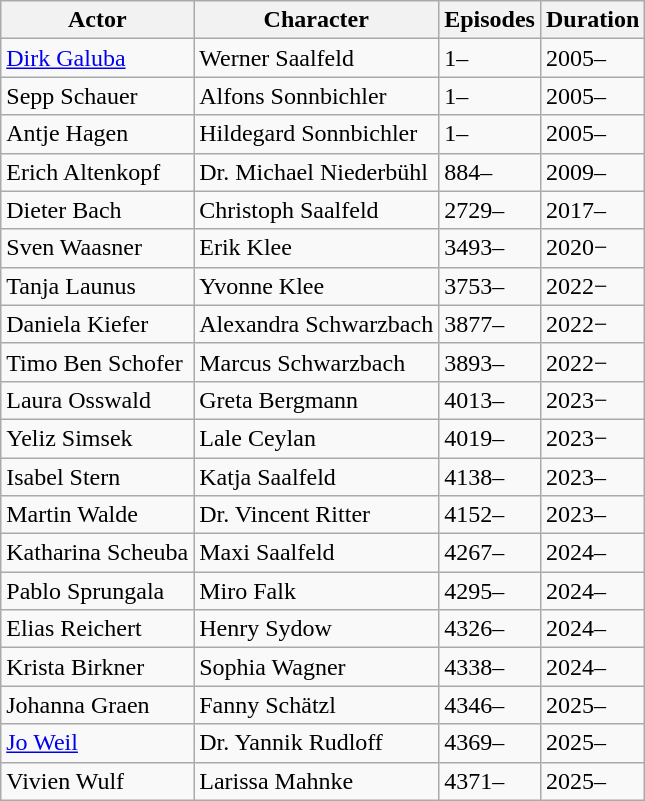<table class="wikitable sortable">
<tr>
<th>Actor</th>
<th>Character</th>
<th>Episodes</th>
<th>Duration</th>
</tr>
<tr>
<td><a href='#'>Dirk Galuba</a></td>
<td>Werner Saalfeld</td>
<td>1–</td>
<td>2005–</td>
</tr>
<tr>
<td>Sepp Schauer</td>
<td>Alfons Sonnbichler</td>
<td>1–</td>
<td>2005–</td>
</tr>
<tr>
<td>Antje Hagen</td>
<td>Hildegard Sonnbichler</td>
<td>1–</td>
<td>2005–</td>
</tr>
<tr>
<td>Erich Altenkopf</td>
<td>Dr. Michael Niederbühl</td>
<td>884–</td>
<td>2009–</td>
</tr>
<tr>
<td>Dieter Bach</td>
<td>Christoph Saalfeld</td>
<td>2729–</td>
<td>2017–</td>
</tr>
<tr>
<td>Sven Waasner</td>
<td>Erik Klee</td>
<td>3493–</td>
<td>2020−</td>
</tr>
<tr>
<td>Tanja Launus</td>
<td>Yvonne Klee</td>
<td>3753–</td>
<td>2022−</td>
</tr>
<tr>
<td>Daniela Kiefer</td>
<td>Alexandra Schwarzbach</td>
<td>3877–</td>
<td>2022−</td>
</tr>
<tr>
<td>Timo Ben Schofer</td>
<td>Marcus Schwarzbach</td>
<td>3893–</td>
<td>2022−</td>
</tr>
<tr>
<td>Laura Osswald</td>
<td>Greta Bergmann</td>
<td>4013–</td>
<td>2023−</td>
</tr>
<tr>
<td>Yeliz Simsek</td>
<td>Lale Ceylan</td>
<td>4019–</td>
<td>2023−</td>
</tr>
<tr>
<td>Isabel Stern</td>
<td>Katja Saalfeld</td>
<td>4138–</td>
<td>2023–</td>
</tr>
<tr>
<td>Martin Walde</td>
<td>Dr. Vincent Ritter</td>
<td>4152–</td>
<td>2023–</td>
</tr>
<tr>
<td>Katharina Scheuba</td>
<td>Maxi Saalfeld</td>
<td>4267–</td>
<td>2024–</td>
</tr>
<tr>
<td>Pablo Sprungala</td>
<td>Miro Falk</td>
<td>4295–</td>
<td>2024–</td>
</tr>
<tr>
<td>Elias Reichert</td>
<td>Henry Sydow</td>
<td>4326–</td>
<td>2024–</td>
</tr>
<tr>
<td>Krista Birkner</td>
<td>Sophia Wagner</td>
<td>4338–</td>
<td>2024–</td>
</tr>
<tr>
<td>Johanna Graen</td>
<td>Fanny Schätzl</td>
<td>4346–</td>
<td>2025–</td>
</tr>
<tr>
<td><a href='#'>Jo Weil</a></td>
<td>Dr. Yannik Rudloff</td>
<td>4369–</td>
<td>2025–</td>
</tr>
<tr>
<td>Vivien Wulf</td>
<td>Larissa Mahnke</td>
<td>4371–</td>
<td>2025–</td>
</tr>
</table>
